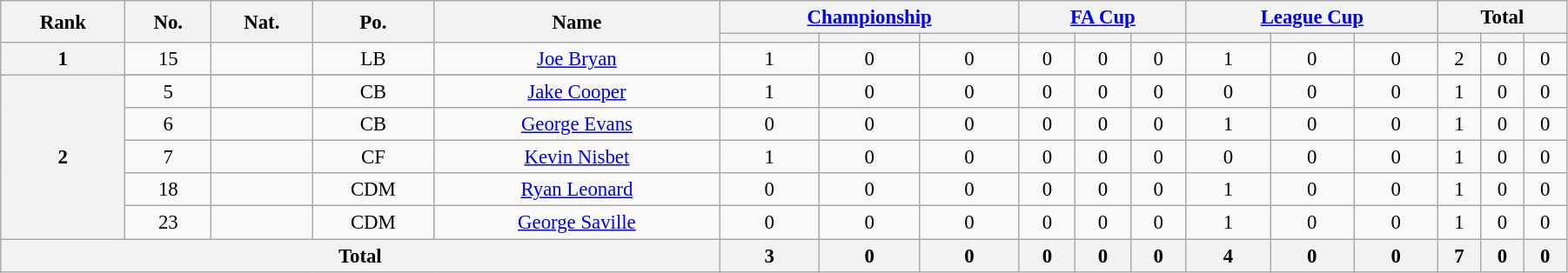<table class="wikitable" style="text-align:center; font-size:95%; width:95%;">
<tr>
<th rowspan=2>Rank</th>
<th rowspan=2>No.</th>
<th rowspan=2>Nat.</th>
<th rowspan=2>Po.</th>
<th rowspan=2>Name</th>
<th colspan=3><a href='#'>Championship</a></th>
<th colspan=3><a href='#'>FA Cup</a></th>
<th colspan=3><a href='#'>League Cup</a></th>
<th colspan=3>Total</th>
</tr>
<tr>
<th></th>
<th></th>
<th></th>
<th></th>
<th></th>
<th></th>
<th></th>
<th></th>
<th></th>
<th></th>
<th></th>
<th></th>
</tr>
<tr>
<th rowspan=1>1</th>
<td>15</td>
<td></td>
<td>LB</td>
<td><a href='#'>Joe Bryan</a></td>
<td>1</td>
<td>0</td>
<td>0</td>
<td>0</td>
<td>0</td>
<td>0</td>
<td>1</td>
<td>0</td>
<td>0</td>
<td>2</td>
<td>0</td>
<td>0</td>
</tr>
<tr>
<th rowspan=6>2</th>
</tr>
<tr>
<td>5</td>
<td></td>
<td>CB</td>
<td><a href='#'>Jake Cooper</a></td>
<td>1</td>
<td>0</td>
<td>0</td>
<td>0</td>
<td>0</td>
<td>0</td>
<td>0</td>
<td>0</td>
<td>0</td>
<td>1</td>
<td>0</td>
<td>0</td>
</tr>
<tr>
<td>6</td>
<td></td>
<td>CB</td>
<td><a href='#'>George Evans</a></td>
<td>0</td>
<td>0</td>
<td>0</td>
<td>0</td>
<td>0</td>
<td>0</td>
<td>1</td>
<td>0</td>
<td>0</td>
<td>1</td>
<td>0</td>
<td>0</td>
</tr>
<tr>
<td>7</td>
<td></td>
<td>CF</td>
<td><a href='#'>Kevin Nisbet</a></td>
<td>1</td>
<td>0</td>
<td>0</td>
<td>0</td>
<td>0</td>
<td>0</td>
<td>0</td>
<td>0</td>
<td>0</td>
<td>1</td>
<td>0</td>
<td>0</td>
</tr>
<tr>
<td>18</td>
<td></td>
<td>CDM</td>
<td><a href='#'>Ryan Leonard</a></td>
<td>0</td>
<td>0</td>
<td>0</td>
<td>0</td>
<td>0</td>
<td>0</td>
<td>1</td>
<td>0</td>
<td>0</td>
<td>1</td>
<td>0</td>
<td>0</td>
</tr>
<tr>
<td>23</td>
<td></td>
<td>CDM</td>
<td><a href='#'>George Saville</a></td>
<td>0</td>
<td>0</td>
<td>0</td>
<td>0</td>
<td>0</td>
<td>0</td>
<td>1</td>
<td>0</td>
<td>0</td>
<td>1</td>
<td>0</td>
<td>0</td>
</tr>
<tr>
<th colspan=5>Total</th>
<th>3</th>
<th>0</th>
<th>0</th>
<th>0</th>
<th>0</th>
<th>0</th>
<th>4</th>
<th>0</th>
<th>0</th>
<th>7</th>
<th>0</th>
<th>0</th>
</tr>
</table>
